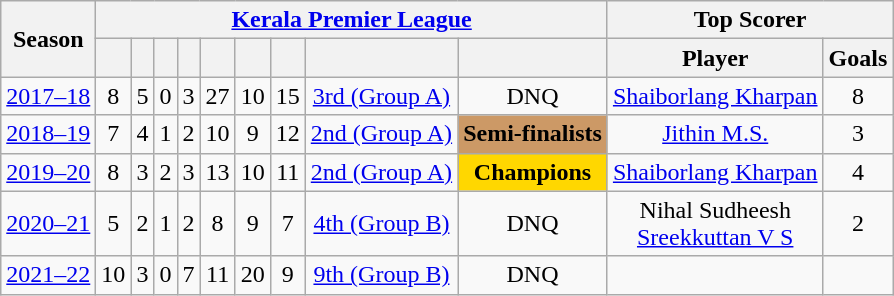<table class="wikitable sortable" style="text-align: center">
<tr>
<th rowspan="2" scope="col">Season</th>
<th colspan="9" class="unsortable"><a href='#'>Kerala Premier League</a></th>
<th colspan="2" scope="col" class="unsortable">Top Scorer</th>
</tr>
<tr>
<th></th>
<th></th>
<th></th>
<th></th>
<th></th>
<th></th>
<th></th>
<th></th>
<th></th>
<th class="unsortable">Player</th>
<th class="unsortable">Goals</th>
</tr>
<tr>
<td><a href='#'>2017–18</a></td>
<td>8</td>
<td>5</td>
<td>0</td>
<td>3</td>
<td>27</td>
<td>10</td>
<td>15</td>
<td><a href='#'>3rd (Group A)</a></td>
<td>DNQ</td>
<td> <a href='#'>Shaiborlang Kharpan</a></td>
<td>8</td>
</tr>
<tr>
<td><a href='#'>2018–19</a></td>
<td>7</td>
<td>4</td>
<td>1</td>
<td>2</td>
<td>10</td>
<td>9</td>
<td>12</td>
<td><a href='#'>2nd (Group A)</a></td>
<td align=center bgcolor=#cc9966><strong>Semi-finalists</strong></td>
<td> <a href='#'>Jithin M.S.</a></td>
<td>3</td>
</tr>
<tr>
<td><a href='#'>2019–20</a></td>
<td>8</td>
<td>3</td>
<td>2</td>
<td>3</td>
<td>13</td>
<td>10</td>
<td>11</td>
<td><a href='#'>2nd (Group A)</a></td>
<td align=center bgcolor=gold><strong>Champions</strong></td>
<td> <a href='#'>Shaiborlang Kharpan</a></td>
<td>4</td>
</tr>
<tr>
<td><a href='#'>2020–21</a></td>
<td>5</td>
<td>2</td>
<td>1</td>
<td>2</td>
<td>8</td>
<td>9</td>
<td>7</td>
<td><a href='#'>4th (Group B)</a></td>
<td>DNQ</td>
<td> Nihal Sudheesh <br> <a href='#'>Sreekkuttan V S</a></td>
<td>2</td>
</tr>
<tr>
<td><a href='#'>2021–22</a></td>
<td>10</td>
<td>3</td>
<td>0</td>
<td>7</td>
<td>11</td>
<td>20</td>
<td>9</td>
<td><a href='#'>9th (Group B)</a></td>
<td>DNQ</td>
<td></td>
<td></td>
</tr>
</table>
